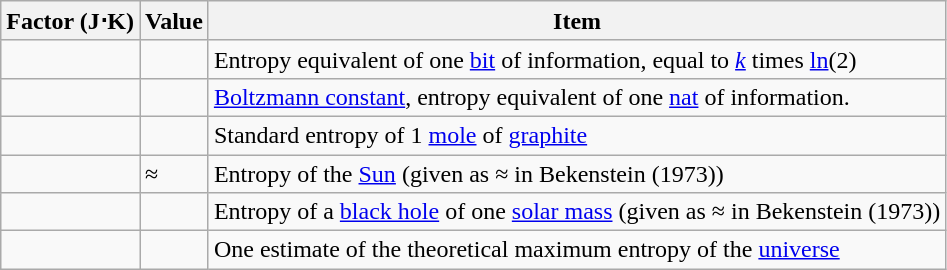<table class="wikitable">
<tr>
<th>Factor (J⋅K)</th>
<th>Value</th>
<th>Item</th>
</tr>
<tr>
<td></td>
<td></td>
<td>Entropy equivalent of one <a href='#'>bit</a> of information, equal to <em><a href='#'>k</a></em> times <a href='#'>ln</a>(2)</td>
</tr>
<tr>
<td></td>
<td></td>
<td><a href='#'>Boltzmann constant</a>, entropy equivalent of one <a href='#'>nat</a> of information.</td>
</tr>
<tr>
<td></td>
<td></td>
<td>Standard entropy of 1 <a href='#'>mole</a> of <a href='#'>graphite</a></td>
</tr>
<tr>
<td></td>
<td>≈ </td>
<td>Entropy of the <a href='#'>Sun</a> (given as ≈  in Bekenstein (1973))</td>
</tr>
<tr>
<td></td>
<td></td>
<td>Entropy of a <a href='#'>black hole</a> of one <a href='#'>solar mass</a> (given as ≈  in Bekenstein (1973))</td>
</tr>
<tr>
<td></td>
<td></td>
<td>One estimate of the theoretical maximum entropy of the <a href='#'>universe</a></td>
</tr>
</table>
